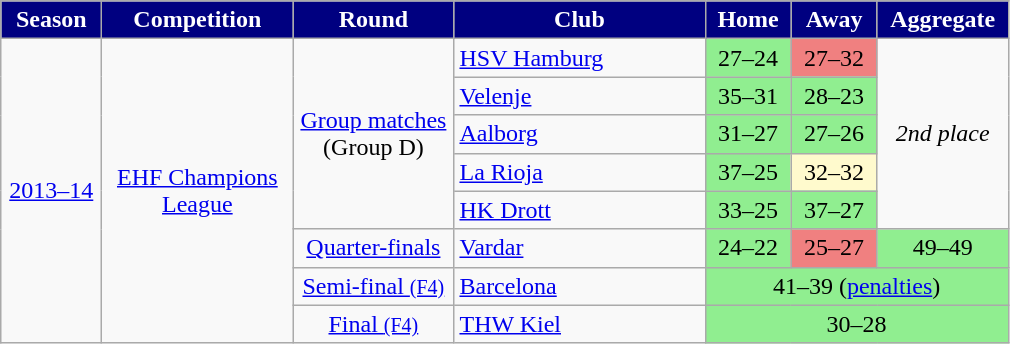<table class="wikitable" style="text-align: center">
<tr>
<th style="color:#FFFFFF; background:#000080"; width=60>Season</th>
<th style="color:#FFFFFF; background:#000080"; width=120>Competition</th>
<th style="color:#FFFFFF; background:#000080"; width=100>Round</th>
<th style="color:#FFFFFF; background:#000080"; width=160>Club</th>
<th style="color:#FFFFFF; background:#000080"; width=50>Home</th>
<th style="color:#FFFFFF; background:#000080"; width=50>Away</th>
<th style="color:#FFFFFF; background:#000080"; width=80>Aggregate</th>
</tr>
<tr>
<td rowspan=8><a href='#'>2013–14</a></td>
<td rowspan=8><a href='#'>EHF Champions League</a></td>
<td rowspan=5><a href='#'>Group matches</a> (Group D)</td>
<td style="text-align:left"> <a href='#'>HSV Hamburg</a></td>
<td style="text-align:center; background:lightgreen;">27–24</td>
<td style="text-align:center; background:lightcoral;">27–32</td>
<td align=center rowspan=5><em>2nd place</em></td>
</tr>
<tr>
<td style="text-align:left"> <a href='#'>Velenje</a></td>
<td style="text-align:center; background:lightgreen;">35–31</td>
<td style="text-align:center; background:lightgreen;">28–23</td>
</tr>
<tr>
<td style="text-align:left"> <a href='#'>Aalborg</a></td>
<td style="text-align:center; background:lightgreen;">31–27</td>
<td style="text-align:center; background:lightgreen;">27–26</td>
</tr>
<tr>
<td style="text-align:left"> <a href='#'>La Rioja</a></td>
<td style="text-align:center; background:lightgreen;">37–25</td>
<td style="text-align:center; background:lemonchiffon;">32–32</td>
</tr>
<tr>
<td style="text-align:left"> <a href='#'>HK Drott</a></td>
<td style="text-align:center; background:lightgreen;">33–25</td>
<td style="text-align:center; background:lightgreen;">37–27</td>
</tr>
<tr>
<td><a href='#'>Quarter-finals</a></td>
<td style="text-align:left"> <a href='#'>Vardar</a></td>
<td style="text-align:center; background:lightgreen;">24–22</td>
<td style="text-align:center; background:lightcoral;">25–27</td>
<td style="text-align:center; background:lightgreen;">49–49</td>
</tr>
<tr>
<td><a href='#'>Semi-final <small>(F4)</small></a></td>
<td style="text-align:left"> <a href='#'>Barcelona</a></td>
<td style="text-align:center; background:lightgreen;" colspan=3>41–39 (<a href='#'>penalties</a>)</td>
</tr>
<tr>
<td><a href='#'>Final <small>(F4)</small></a></td>
<td style="text-align:left"> <a href='#'>THW Kiel</a></td>
<td style="text-align:center; background:lightgreen;" colspan=3>30–28</td>
</tr>
</table>
